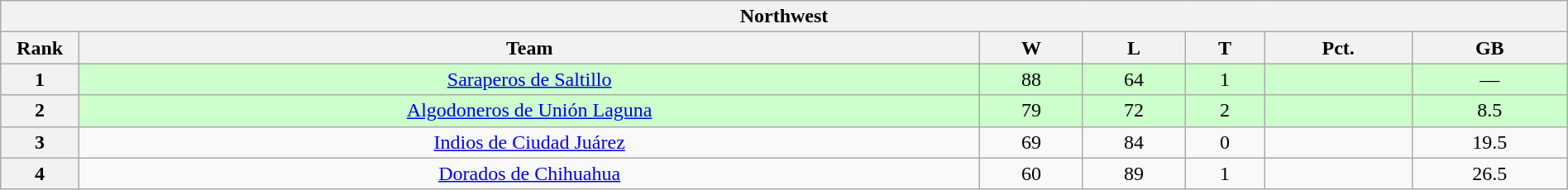<table class="wikitable plainrowheaders" width="100%" style="text-align:center;">
<tr>
<th colspan="7">Northwest</th>
</tr>
<tr>
<th scope="col" width="5%">Rank</th>
<th>Team</th>
<th>W</th>
<th>L</th>
<th>T</th>
<th>Pct.</th>
<th>GB</th>
</tr>
<tr style="background-color:#ccffcc;">
<th>1</th>
<td><a href='#'>Saraperos de Saltillo</a></td>
<td>88</td>
<td>64</td>
<td>1</td>
<td></td>
<td>—</td>
</tr>
<tr style="background-color:#ccffcc;">
<th>2</th>
<td><a href='#'>Algodoneros de Unión Laguna</a></td>
<td>79</td>
<td>72</td>
<td>2</td>
<td></td>
<td>8.5</td>
</tr>
<tr>
<th>3</th>
<td><a href='#'>Indios de Ciudad Juárez</a></td>
<td>69</td>
<td>84</td>
<td>0</td>
<td></td>
<td>19.5</td>
</tr>
<tr>
<th>4</th>
<td><a href='#'>Dorados de Chihuahua</a></td>
<td>60</td>
<td>89</td>
<td>1</td>
<td></td>
<td>26.5</td>
</tr>
</table>
